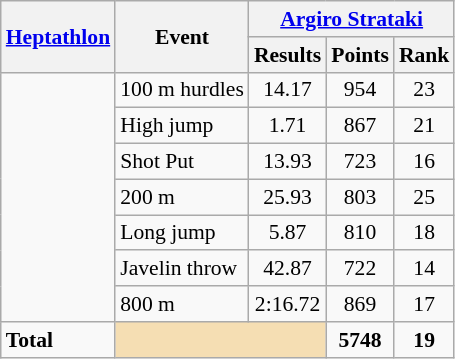<table class=wikitable style="font-size:90%">
<tr>
<th rowspan="2"><a href='#'>Heptathlon</a></th>
<th rowspan="2">Event</th>
<th colspan="3"><a href='#'>Argiro Strataki</a></th>
</tr>
<tr>
<th>Results</th>
<th>Points</th>
<th>Rank</th>
</tr>
<tr>
<td rowspan="7"></td>
<td>100 m hurdles</td>
<td align=center>14.17</td>
<td align=center>954</td>
<td align=center>23</td>
</tr>
<tr>
<td>High jump</td>
<td align=center>1.71</td>
<td align=center>867</td>
<td align=center>21</td>
</tr>
<tr>
<td>Shot Put</td>
<td align=center>13.93</td>
<td align=center>723</td>
<td align=center>16</td>
</tr>
<tr>
<td>200 m</td>
<td align=center>25.93</td>
<td align=center>803</td>
<td align=center>25</td>
</tr>
<tr>
<td>Long jump</td>
<td align=center>5.87</td>
<td align=center>810</td>
<td align=center>18</td>
</tr>
<tr>
<td>Javelin throw</td>
<td align=center>42.87</td>
<td align=center>722</td>
<td align=center>14</td>
</tr>
<tr>
<td>800 m</td>
<td align=center>2:16.72</td>
<td align=center>869</td>
<td align=center>17</td>
</tr>
<tr>
<td><strong>Total</strong></td>
<td colspan="2" bgcolor="wheat"></td>
<td align=center><strong>5748</strong></td>
<td align=center><strong>19</strong></td>
</tr>
</table>
